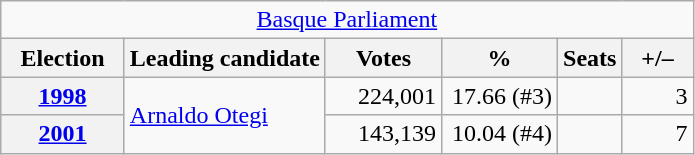<table class="wikitable" style="text-align:right;">
<tr>
<td colspan="6" align="center"><a href='#'>Basque Parliament</a></td>
</tr>
<tr>
<th width="75">Election</th>
<th>Leading candidate</th>
<th width="70">Votes</th>
<th width="70">%</th>
<th>Seats</th>
<th width="40">+/–</th>
</tr>
<tr>
<th><a href='#'>1998</a></th>
<td rowspan="2" align="left"><a href='#'>Arnaldo Otegi</a></td>
<td>224,001</td>
<td>17.66 (#3)</td>
<td></td>
<td>3</td>
</tr>
<tr>
<th><a href='#'>2001</a></th>
<td>143,139</td>
<td>10.04 (#4)</td>
<td></td>
<td>7</td>
</tr>
</table>
